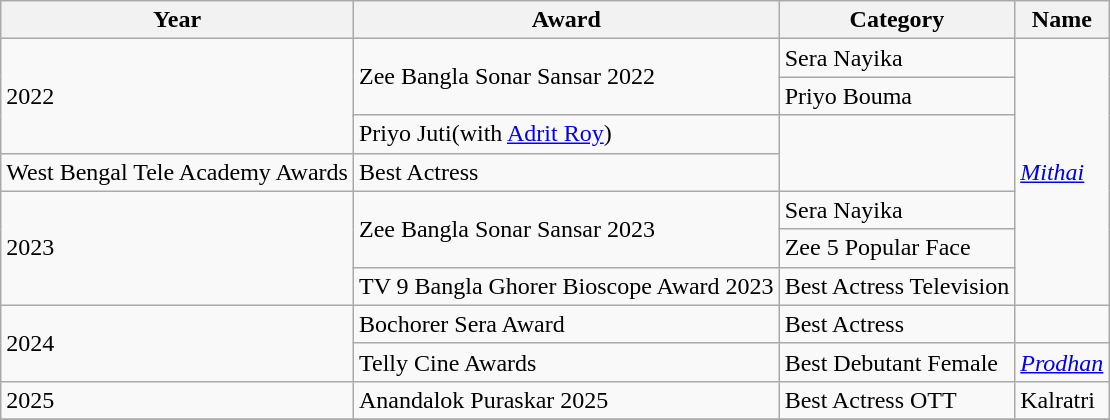<table class="wikitable sortable">
<tr>
<th>Year</th>
<th>Award</th>
<th>Category</th>
<th>Name</th>
</tr>
<tr>
<td rowspan="4">2022</td>
<td rowspan="3">Zee Bangla Sonar Sansar 2022</td>
<td>Sera Nayika</td>
<td rowspan="8"><em><a href='#'>Mithai</a></em></td>
</tr>
<tr>
<td>Priyo Bouma</td>
</tr>
<tr>
</tr>
<tr>
<td>Priyo Juti(with <a href='#'>Adrit Roy</a>)</td>
</tr>
<tr>
<td>West Bengal Tele Academy Awards</td>
<td>Best Actress</td>
</tr>
<tr>
<td rowspan="3">2023</td>
<td rowspan="2">Zee Bangla Sonar Sansar 2023</td>
<td>Sera Nayika</td>
</tr>
<tr>
<td>Zee 5 Popular Face</td>
</tr>
<tr>
<td>TV 9 Bangla Ghorer Bioscope Award 2023</td>
<td>Best Actress Television</td>
</tr>
<tr>
<td rowspan="2">2024</td>
<td>Bochorer Sera Award</td>
<td>Best Actress</td>
</tr>
<tr>
<td>Telly Cine Awards</td>
<td>Best Debutant Female</td>
<td><em><a href='#'>Prodhan</a></em></td>
</tr>
<tr>
<td>2025</td>
<td>Anandalok Puraskar 2025</td>
<td>Best Actress OTT</td>
<td>Kalratri</td>
</tr>
<tr>
</tr>
</table>
